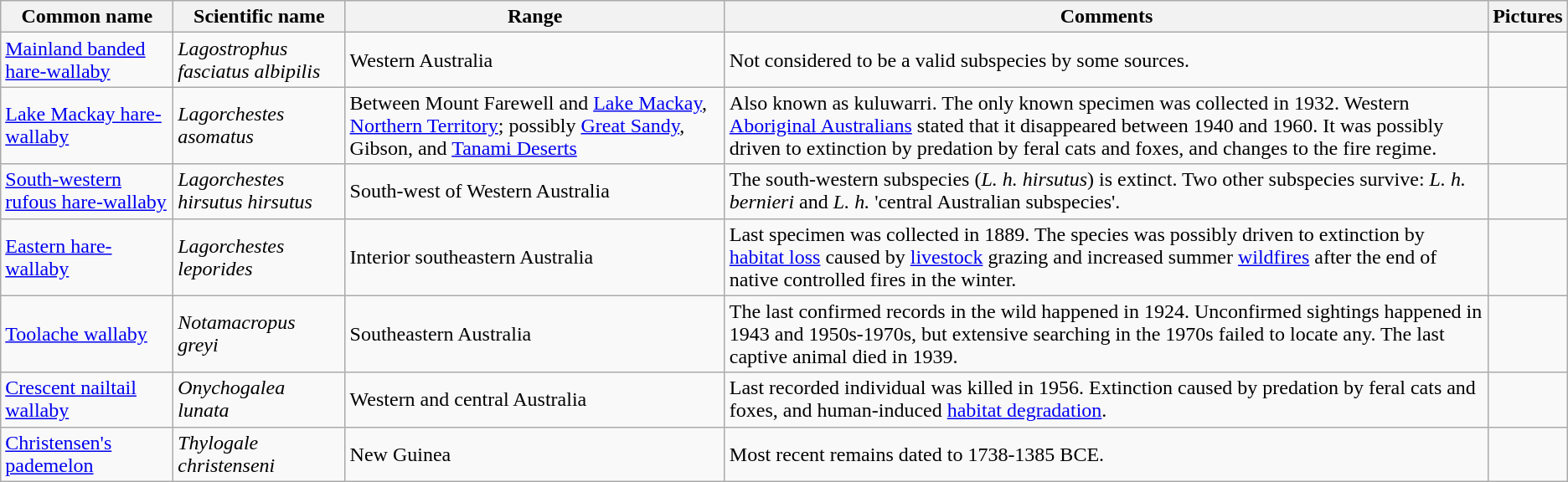<table class="wikitable sortable">
<tr>
<th>Common name</th>
<th>Scientific name</th>
<th>Range</th>
<th class="unsortable">Comments</th>
<th class="unsortable">Pictures</th>
</tr>
<tr>
<td><a href='#'>Mainland banded hare-wallaby</a></td>
<td><em>Lagostrophus fasciatus albipilis</em></td>
<td>Western Australia</td>
<td>Not considered to be a valid subspecies by some sources.</td>
<td></td>
</tr>
<tr>
<td><a href='#'>Lake Mackay hare-wallaby</a></td>
<td><em>Lagorchestes asomatus</em></td>
<td>Between Mount Farewell and <a href='#'>Lake Mackay</a>, <a href='#'>Northern Territory</a>; possibly <a href='#'>Great Sandy</a>, Gibson, and <a href='#'>Tanami Deserts</a></td>
<td>Also known as kuluwarri. The only known specimen was collected in 1932. Western <a href='#'>Aboriginal Australians</a> stated that it disappeared between 1940 and 1960. It was possibly driven to extinction by predation by feral cats and foxes, and changes to the fire regime.</td>
<td></td>
</tr>
<tr>
<td><a href='#'>South-western rufous hare-wallaby</a></td>
<td><em>Lagorchestes hirsutus hirsutus</em></td>
<td>South-west of Western Australia</td>
<td>The south-western subspecies (<em>L. h. hirsutus</em>) is extinct. Two other subspecies survive: <em>L. h. bernieri</em> and <em>L. h.</em> 'central Australian subspecies'.</td>
<td></td>
</tr>
<tr>
<td><a href='#'>Eastern hare-wallaby</a></td>
<td><em>Lagorchestes leporides</em></td>
<td>Interior southeastern Australia</td>
<td>Last specimen was collected in 1889. The species was possibly driven to extinction by <a href='#'>habitat loss</a> caused by <a href='#'>livestock</a> grazing and increased summer <a href='#'>wildfires</a> after the end of native controlled fires in the winter.</td>
<td></td>
</tr>
<tr>
<td><a href='#'>Toolache wallaby</a></td>
<td><em>Notamacropus greyi</em></td>
<td>Southeastern Australia</td>
<td>The last confirmed records in the wild happened in 1924. Unconfirmed sightings happened in 1943 and 1950s-1970s, but extensive searching in the 1970s failed to locate any. The last captive animal died in 1939.</td>
<td></td>
</tr>
<tr>
<td><a href='#'>Crescent nailtail wallaby</a></td>
<td><em>Onychogalea lunata</em></td>
<td>Western and central Australia</td>
<td>Last recorded individual was killed in 1956. Extinction caused by predation by feral cats and foxes, and human-induced <a href='#'>habitat degradation</a>.</td>
<td></td>
</tr>
<tr>
<td><a href='#'>Christensen's pademelon</a></td>
<td><em>Thylogale christenseni</em></td>
<td>New Guinea</td>
<td>Most recent remains dated to 1738-1385 BCE.</td>
<td></td>
</tr>
</table>
